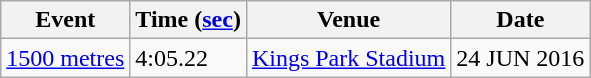<table class=wikitable>
<tr>
<th>Event</th>
<th>Time (<a href='#'>sec</a>)</th>
<th>Venue</th>
<th>Date</th>
</tr>
<tr>
<td><a href='#'>1500 metres</a></td>
<td>4:05.22</td>
<td><a href='#'>Kings Park Stadium</a></td>
<td>24 JUN 2016</td>
</tr>
</table>
